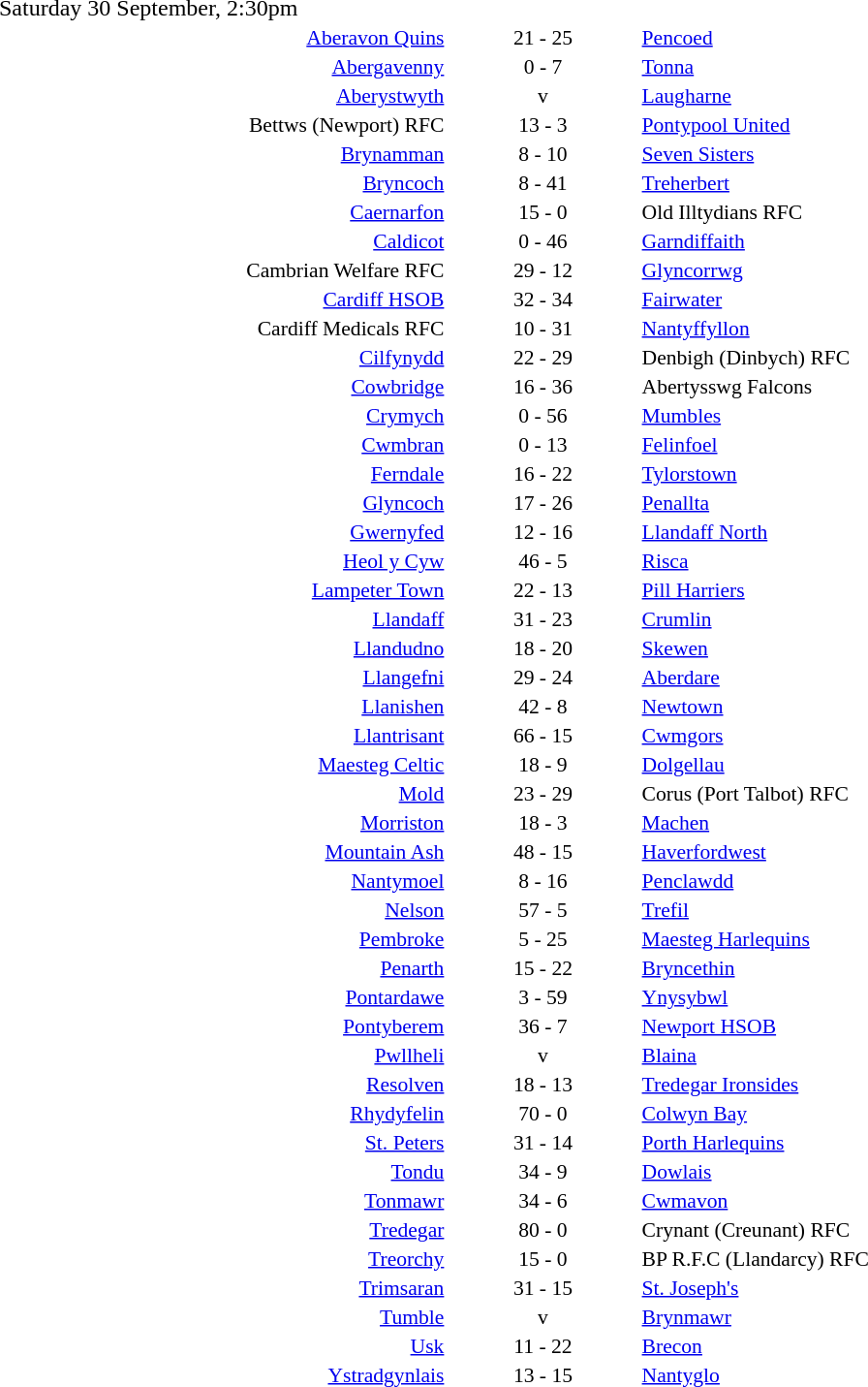<table style="width:70%;" cellspacing="1">
<tr>
<th width=35%></th>
<th width=15%></th>
<th></th>
</tr>
<tr>
<td>Saturday 30 September, 2:30pm</td>
</tr>
<tr style=font-size:90%>
<td align=right><a href='#'>Aberavon Quins</a></td>
<td align=center>21 - 25</td>
<td><a href='#'>Pencoed</a></td>
</tr>
<tr style=font-size:90%>
<td align=right><a href='#'>Abergavenny</a></td>
<td align=center>0 - 7</td>
<td><a href='#'>Tonna</a></td>
</tr>
<tr style=font-size:90%>
<td align=right><a href='#'>Aberystwyth</a></td>
<td align=center>v</td>
<td><a href='#'>Laugharne</a></td>
</tr>
<tr style=font-size:90%>
<td align=right>Bettws (Newport) RFC</td>
<td align=center>13 - 3</td>
<td><a href='#'>Pontypool United</a></td>
</tr>
<tr style=font-size:90%>
<td align=right><a href='#'>Brynamman</a></td>
<td align=center>8 - 10</td>
<td><a href='#'>Seven Sisters</a></td>
</tr>
<tr style=font-size:90%>
<td align=right><a href='#'>Bryncoch</a></td>
<td align=center>8 - 41</td>
<td><a href='#'>Treherbert</a></td>
</tr>
<tr style=font-size:90%>
<td align=right><a href='#'>Caernarfon</a></td>
<td align=center>15 - 0</td>
<td>Old Illtydians RFC</td>
</tr>
<tr style=font-size:90%>
<td align=right><a href='#'>Caldicot</a></td>
<td align=center>0 - 46</td>
<td><a href='#'>Garndiffaith</a></td>
</tr>
<tr style=font-size:90%>
<td align=right>Cambrian Welfare RFC</td>
<td align=center>29 - 12</td>
<td><a href='#'>Glyncorrwg</a></td>
</tr>
<tr style=font-size:90%>
<td align=right><a href='#'>Cardiff HSOB</a></td>
<td align=center>32 - 34</td>
<td><a href='#'>Fairwater</a></td>
</tr>
<tr style=font-size:90%>
<td align=right>Cardiff Medicals RFC</td>
<td align=center>10 - 31</td>
<td><a href='#'>Nantyffyllon</a></td>
</tr>
<tr style=font-size:90%>
<td align=right><a href='#'>Cilfynydd</a></td>
<td align=center>22 - 29</td>
<td>Denbigh (Dinbych) RFC</td>
</tr>
<tr style=font-size:90%>
<td align=right><a href='#'>Cowbridge</a></td>
<td align=center>16 - 36</td>
<td>Abertysswg Falcons</td>
</tr>
<tr style=font-size:90%>
<td align=right><a href='#'>Crymych</a></td>
<td align=center>0 - 56</td>
<td><a href='#'>Mumbles</a></td>
</tr>
<tr style=font-size:90%>
<td align=right><a href='#'>Cwmbran</a></td>
<td align=center>0 - 13</td>
<td><a href='#'>Felinfoel</a></td>
</tr>
<tr style=font-size:90%>
<td align=right><a href='#'>Ferndale</a></td>
<td align=center>16 - 22</td>
<td><a href='#'>Tylorstown</a></td>
</tr>
<tr style=font-size:90%>
<td align=right><a href='#'>Glyncoch</a></td>
<td align=center>17 - 26</td>
<td><a href='#'>Penallta</a></td>
</tr>
<tr style=font-size:90%>
<td align=right><a href='#'>Gwernyfed</a></td>
<td align=center>12 - 16</td>
<td><a href='#'>Llandaff North</a></td>
</tr>
<tr style=font-size:90%>
<td align=right><a href='#'>Heol y Cyw</a></td>
<td align=center>46 - 5</td>
<td><a href='#'>Risca</a></td>
</tr>
<tr style=font-size:90%>
<td align=right><a href='#'>Lampeter Town</a></td>
<td align=center>22 - 13</td>
<td><a href='#'>Pill Harriers</a></td>
</tr>
<tr style=font-size:90%>
<td align=right><a href='#'>Llandaff</a></td>
<td align=center>31 - 23</td>
<td><a href='#'>Crumlin</a></td>
</tr>
<tr style=font-size:90%>
<td align=right><a href='#'>Llandudno</a></td>
<td align=center>18 - 20</td>
<td><a href='#'>Skewen</a></td>
</tr>
<tr style=font-size:90%>
<td align=right><a href='#'>Llangefni</a></td>
<td align=center>29 - 24</td>
<td><a href='#'>Aberdare</a></td>
</tr>
<tr style=font-size:90%>
<td align=right><a href='#'>Llanishen</a></td>
<td align=center>42 - 8</td>
<td><a href='#'>Newtown</a></td>
</tr>
<tr style=font-size:90%>
<td align=right><a href='#'>Llantrisant</a></td>
<td align=center>66 - 15</td>
<td><a href='#'>Cwmgors</a></td>
</tr>
<tr style=font-size:90%>
<td align=right><a href='#'>Maesteg Celtic</a></td>
<td align=center>18 - 9</td>
<td><a href='#'>Dolgellau</a></td>
</tr>
<tr style=font-size:90%>
<td align=right><a href='#'>Mold</a></td>
<td align=center>23 - 29</td>
<td>Corus (Port Talbot) RFC</td>
</tr>
<tr style=font-size:90%>
<td align=right><a href='#'>Morriston</a></td>
<td align=center>18 - 3</td>
<td><a href='#'>Machen</a></td>
</tr>
<tr style=font-size:90%>
<td align=right><a href='#'>Mountain Ash</a></td>
<td align=center>48 - 15</td>
<td><a href='#'>Haverfordwest</a></td>
</tr>
<tr style=font-size:90%>
<td align=right><a href='#'>Nantymoel</a></td>
<td align=center>8 - 16</td>
<td><a href='#'>Penclawdd</a></td>
</tr>
<tr style=font-size:90%>
<td align=right><a href='#'>Nelson</a></td>
<td align=center>57 - 5</td>
<td><a href='#'>Trefil</a></td>
</tr>
<tr style=font-size:90%>
<td align=right><a href='#'>Pembroke</a></td>
<td align=center>5 - 25</td>
<td><a href='#'>Maesteg Harlequins</a></td>
</tr>
<tr style=font-size:90%>
<td align=right><a href='#'>Penarth</a></td>
<td align=center>15 - 22</td>
<td><a href='#'>Bryncethin</a></td>
</tr>
<tr style=font-size:90%>
<td align=right><a href='#'>Pontardawe</a></td>
<td align=center>3 - 59</td>
<td><a href='#'>Ynysybwl</a></td>
</tr>
<tr style=font-size:90%>
<td align=right><a href='#'>Pontyberem</a></td>
<td align=center>36 - 7</td>
<td><a href='#'>Newport HSOB</a></td>
</tr>
<tr style=font-size:90%>
<td align=right><a href='#'>Pwllheli</a></td>
<td align=center>v</td>
<td><a href='#'>Blaina</a></td>
</tr>
<tr style=font-size:90%>
<td align=right><a href='#'>Resolven</a></td>
<td align=center>18 - 13</td>
<td><a href='#'>Tredegar Ironsides</a></td>
</tr>
<tr style=font-size:90%>
<td align=right><a href='#'>Rhydyfelin</a></td>
<td align=center>70 - 0</td>
<td><a href='#'>Colwyn Bay</a></td>
</tr>
<tr style=font-size:90%>
<td align=right><a href='#'>St. Peters</a></td>
<td align=center>31 - 14</td>
<td><a href='#'>Porth Harlequins</a></td>
</tr>
<tr style=font-size:90%>
<td align=right><a href='#'>Tondu</a></td>
<td align=center>34 - 9</td>
<td><a href='#'>Dowlais</a></td>
</tr>
<tr style=font-size:90%>
<td align=right><a href='#'>Tonmawr</a></td>
<td align=center>34 - 6</td>
<td><a href='#'>Cwmavon</a></td>
</tr>
<tr style=font-size:90%>
<td align=right><a href='#'>Tredegar</a></td>
<td align=center>80 - 0</td>
<td>Crynant (Creunant) RFC</td>
</tr>
<tr style=font-size:90%>
<td align=right><a href='#'>Treorchy</a></td>
<td align=center>15 - 0</td>
<td>BP R.F.C (Llandarcy) RFC</td>
</tr>
<tr style=font-size:90%>
<td align=right><a href='#'>Trimsaran</a></td>
<td align=center>31 - 15</td>
<td><a href='#'>St. Joseph's</a></td>
</tr>
<tr style=font-size:90%>
<td align=right><a href='#'>Tumble</a></td>
<td align=center>v</td>
<td><a href='#'>Brynmawr</a></td>
</tr>
<tr style=font-size:90%>
<td align=right><a href='#'>Usk</a></td>
<td align=center>11 - 22</td>
<td><a href='#'>Brecon</a></td>
</tr>
<tr style=font-size:90%>
<td align=right><a href='#'>Ystradgynlais</a></td>
<td align=center>13 - 15</td>
<td><a href='#'>Nantyglo</a></td>
</tr>
</table>
